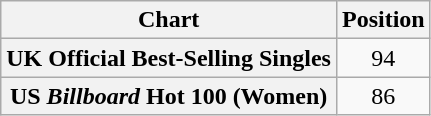<table class="wikitable sortable plainrowheaders" style="text-align:center">
<tr>
<th scope="col">Chart</th>
<th scope="col">Position</th>
</tr>
<tr>
<th scope="row">UK Official Best-Selling Singles</th>
<td>94</td>
</tr>
<tr>
<th scope="row">US <em>Billboard</em> Hot 100 (Women)</th>
<td>86</td>
</tr>
</table>
